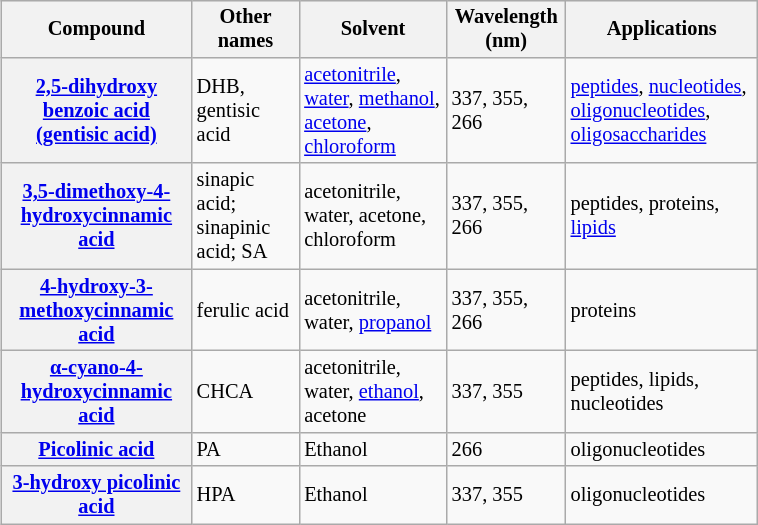<table class="wikitable" style = "float:right; font-size:85%; margin-left:15px; width:40%">
<tr>
<th>Compound</th>
<th>Other names</th>
<th>Solvent</th>
<th>Wavelength (nm)</th>
<th>Applications</th>
</tr>
<tr>
<th><a href='#'>2,5-dihydroxy benzoic acid (gentisic acid)</a></th>
<td>DHB, gentisic acid</td>
<td><a href='#'>acetonitrile</a>, <a href='#'>water</a>, <a href='#'>methanol</a>, <a href='#'>acetone</a>, <a href='#'>chloroform</a></td>
<td>337, 355, 266</td>
<td><a href='#'>peptides</a>, <a href='#'>nucleotides</a>, <a href='#'>oligonucleotides</a>, <a href='#'>oligosaccharides</a></td>
</tr>
<tr>
<th><a href='#'>3,5-dimethoxy-4-hydroxycinnamic acid</a></th>
<td>sinapic acid; sinapinic acid; SA</td>
<td>acetonitrile, water, acetone, chloroform</td>
<td>337, 355, 266</td>
<td>peptides, proteins, <a href='#'>lipids</a></td>
</tr>
<tr>
<th><a href='#'>4-hydroxy-3-methoxycinnamic acid</a></th>
<td>ferulic acid</td>
<td>acetonitrile, water, <a href='#'>propanol</a></td>
<td>337, 355, 266</td>
<td>proteins</td>
</tr>
<tr>
<th><a href='#'>α-cyano-4-hydroxycinnamic acid</a></th>
<td>CHCA</td>
<td>acetonitrile, water, <a href='#'>ethanol</a>, acetone</td>
<td>337, 355</td>
<td>peptides, lipids, nucleotides</td>
</tr>
<tr>
<th><a href='#'>Picolinic acid</a></th>
<td>PA</td>
<td>Ethanol</td>
<td>266</td>
<td>oligonucleotides</td>
</tr>
<tr>
<th><a href='#'>3-hydroxy picolinic acid</a></th>
<td>HPA</td>
<td>Ethanol</td>
<td>337, 355</td>
<td>oligonucleotides</td>
</tr>
</table>
